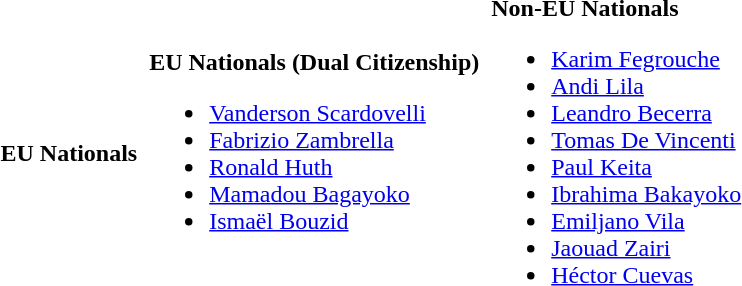<table>
<tr>
<td><strong>EU Nationals</strong></td>
<td></td>
<td><strong>EU Nationals (Dual Citizenship)</strong><br><ul><li>   <a href='#'>Vanderson Scardovelli</a></li><li>   <a href='#'>Fabrizio Zambrella</a></li><li>   <a href='#'>Ronald Huth</a></li><li>   <a href='#'>Mamadou Bagayoko</a></li><li>   <a href='#'>Ismaël Bouzid</a></li></ul></td>
<td></td>
<td><strong>Non-EU Nationals</strong><br><ul><li> <a href='#'>Karim Fegrouche</a></li><li> <a href='#'>Andi Lila</a></li><li> <a href='#'>Leandro Becerra</a></li><li> <a href='#'>Tomas De Vincenti</a></li><li> <a href='#'>Paul Keita</a></li><li> <a href='#'>Ibrahima Bakayoko</a></li><li> <a href='#'>Emiljano Vila</a></li><li> <a href='#'>Jaouad Zairi</a></li><li> <a href='#'>Héctor Cuevas</a></li></ul></td>
<td></td>
</tr>
</table>
